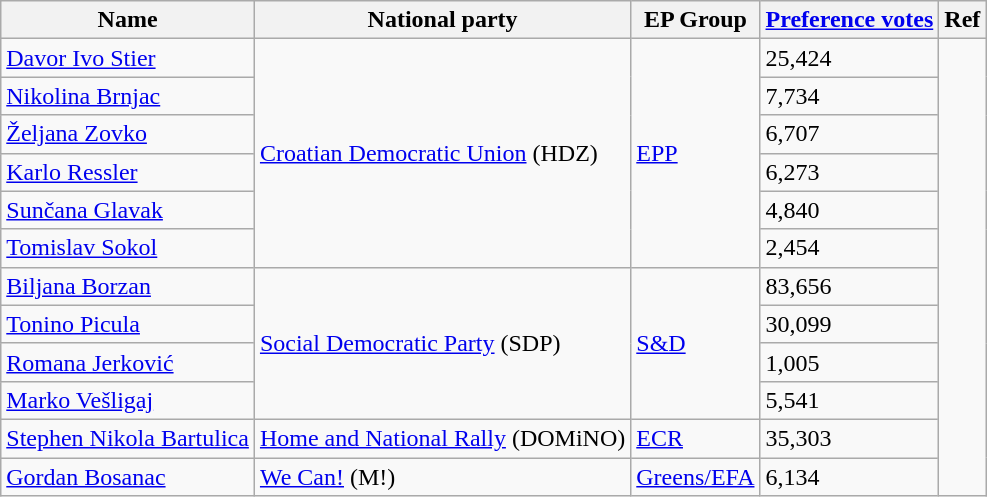<table class="sortable wikitable">
<tr>
<th>Name</th>
<th>National party</th>
<th>EP Group</th>
<th><a href='#'>Preference votes</a></th>
<th>Ref</th>
</tr>
<tr>
<td><a href='#'>Davor Ivo Stier</a></td>
<td rowspan="6"> <a href='#'>Croatian Democratic Union</a> (HDZ)</td>
<td rowspan="6"> <a href='#'>EPP</a></td>
<td>25,424</td>
<td rowspan="12"></td>
</tr>
<tr>
<td><a href='#'>Nikolina Brnjac</a></td>
<td>7,734</td>
</tr>
<tr>
<td><a href='#'>Željana Zovko</a></td>
<td>6,707</td>
</tr>
<tr>
<td><a href='#'>Karlo Ressler</a></td>
<td>6,273</td>
</tr>
<tr>
<td><a href='#'>Sunčana Glavak</a></td>
<td>4,840</td>
</tr>
<tr>
<td><a href='#'>Tomislav Sokol</a></td>
<td>2,454</td>
</tr>
<tr>
<td><a href='#'>Biljana Borzan</a></td>
<td rowspan="4"> <a href='#'>Social Democratic Party</a> (SDP)</td>
<td rowspan="4"> <a href='#'>S&D</a></td>
<td>83,656</td>
</tr>
<tr>
<td><a href='#'>Tonino Picula</a></td>
<td>30,099</td>
</tr>
<tr>
<td><a href='#'>Romana Jerković</a></td>
<td>1,005</td>
</tr>
<tr>
<td><a href='#'>Marko Vešligaj</a></td>
<td>5,541</td>
</tr>
<tr>
<td><a href='#'>Stephen Nikola Bartulica</a></td>
<td> <a href='#'>Home and National Rally</a> (DOMiNO)</td>
<td> <a href='#'>ECR</a></td>
<td>35,303</td>
</tr>
<tr>
<td><a href='#'>Gordan Bosanac</a></td>
<td> <a href='#'>We Can!</a> (M!)</td>
<td> <a href='#'>Greens/EFA</a></td>
<td>6,134</td>
</tr>
</table>
